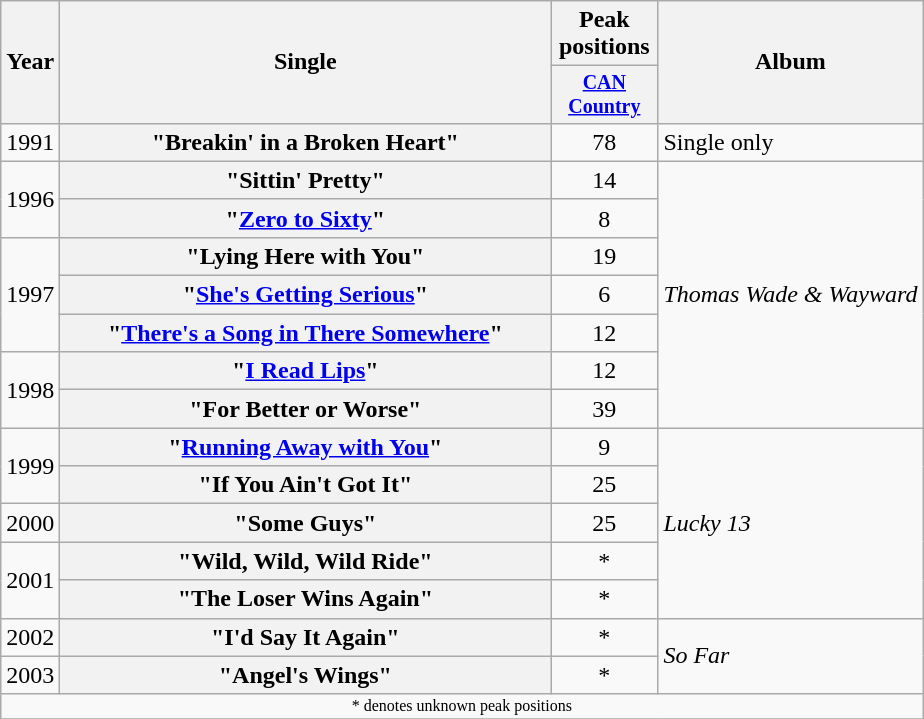<table class="wikitable plainrowheaders" style="text-align:center;">
<tr>
<th rowspan="2">Year</th>
<th rowspan="2" style="width:20em;">Single</th>
<th>Peak positions</th>
<th rowspan="2">Album</th>
</tr>
<tr style="font-size:smaller;">
<th width="65"><a href='#'>CAN Country</a></th>
</tr>
<tr>
<td>1991</td>
<th scope="row">"Breakin' in a Broken Heart"</th>
<td>78</td>
<td align="left">Single only</td>
</tr>
<tr>
<td rowspan="2">1996</td>
<th scope="row">"Sittin' Pretty"</th>
<td>14</td>
<td align="left" rowspan="7"><em>Thomas Wade & Wayward</em></td>
</tr>
<tr>
<th scope="row">"<a href='#'>Zero to Sixty</a>"</th>
<td>8</td>
</tr>
<tr>
<td rowspan="3">1997</td>
<th scope="row">"Lying Here with You"</th>
<td>19</td>
</tr>
<tr>
<th scope="row">"<a href='#'>She's Getting Serious</a>"</th>
<td>6</td>
</tr>
<tr>
<th scope="row">"<a href='#'>There's a Song in There Somewhere</a>"</th>
<td>12</td>
</tr>
<tr>
<td rowspan="2">1998</td>
<th scope="row">"<a href='#'>I Read Lips</a>"</th>
<td>12</td>
</tr>
<tr>
<th scope="row">"For Better or Worse"</th>
<td>39</td>
</tr>
<tr>
<td rowspan="2">1999</td>
<th scope="row">"<a href='#'>Running Away with You</a>"</th>
<td>9</td>
<td align="left" rowspan="5"><em>Lucky 13</em></td>
</tr>
<tr>
<th scope="row">"If You Ain't Got It"</th>
<td>25</td>
</tr>
<tr>
<td>2000</td>
<th scope="row">"Some Guys"</th>
<td>25</td>
</tr>
<tr>
<td rowspan="2">2001</td>
<th scope="row">"Wild, Wild, Wild Ride"</th>
<td>*</td>
</tr>
<tr>
<th scope="row">"The Loser Wins Again"</th>
<td>*</td>
</tr>
<tr>
<td>2002</td>
<th scope="row">"I'd Say It Again"</th>
<td>*</td>
<td align="left" rowspan="2"><em>So Far</em></td>
</tr>
<tr>
<td>2003</td>
<th scope="row">"Angel's Wings"</th>
<td>*</td>
</tr>
<tr>
<td colspan="4" style="font-size:8pt">* denotes unknown peak positions</td>
</tr>
<tr>
</tr>
</table>
